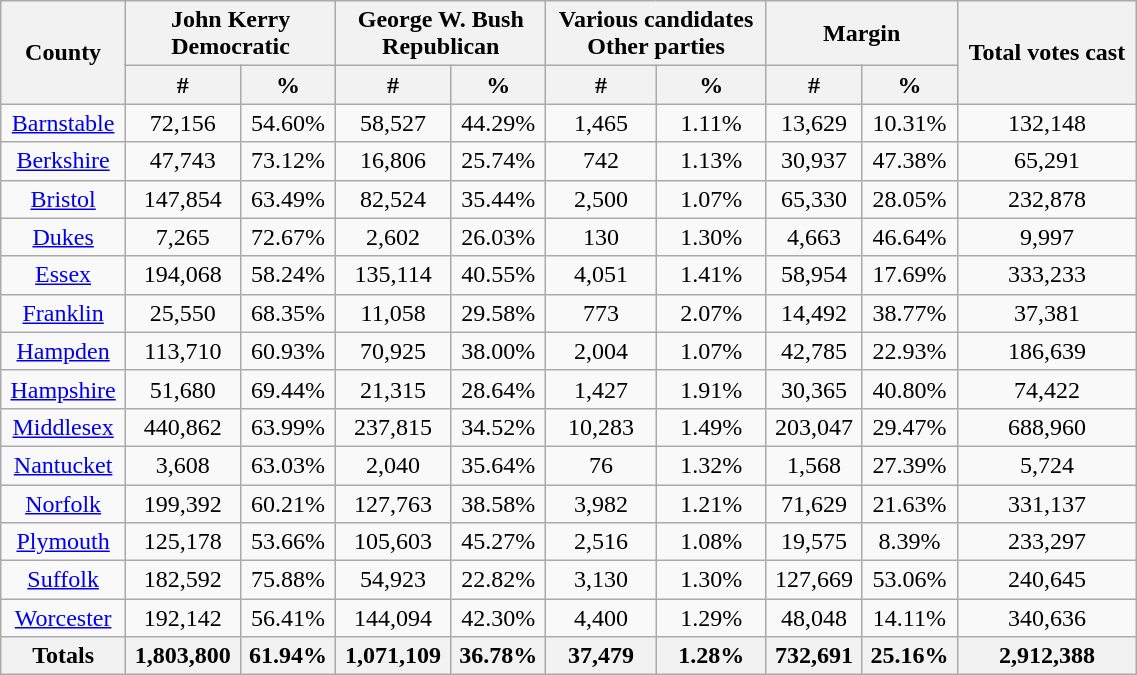<table width="60%"  class="wikitable sortable" style="text-align:center">
<tr>
<th style="text-align:center;" rowspan="2">County</th>
<th style="text-align:center;" colspan="2">John Kerry<br>Democratic</th>
<th style="text-align:center;" colspan="2">George W. Bush<br>Republican</th>
<th style="text-align:center;" colspan="2">Various candidates<br>Other parties</th>
<th style="text-align:center;" colspan="2">Margin</th>
<th style="text-align:center;" rowspan="2">Total votes cast</th>
</tr>
<tr>
<th style="text-align:center;" data-sort-type="number">#</th>
<th style="text-align:center;" data-sort-type="number">%</th>
<th style="text-align:center;" data-sort-type="number">#</th>
<th style="text-align:center;" data-sort-type="number">%</th>
<th style="text-align:center;" data-sort-type="number">#</th>
<th style="text-align:center;" data-sort-type="number">%</th>
<th style="text-align:center;" data-sort-type="number">#</th>
<th style="text-align:center;" data-sort-type="number">%</th>
</tr>
<tr style="text-align:center;">
<td><a href='#'>Barnstable</a></td>
<td>72,156</td>
<td>54.60%</td>
<td>58,527</td>
<td>44.29%</td>
<td>1,465</td>
<td>1.11%</td>
<td>13,629</td>
<td>10.31%</td>
<td>132,148</td>
</tr>
<tr style="text-align:center;">
<td><a href='#'>Berkshire</a></td>
<td>47,743</td>
<td>73.12%</td>
<td>16,806</td>
<td>25.74%</td>
<td>742</td>
<td>1.13%</td>
<td>30,937</td>
<td>47.38%</td>
<td>65,291</td>
</tr>
<tr style="text-align:center;">
<td><a href='#'>Bristol</a></td>
<td>147,854</td>
<td>63.49%</td>
<td>82,524</td>
<td>35.44%</td>
<td>2,500</td>
<td>1.07%</td>
<td>65,330</td>
<td>28.05%</td>
<td>232,878</td>
</tr>
<tr style="text-align:center;">
<td><a href='#'>Dukes</a></td>
<td>7,265</td>
<td>72.67%</td>
<td>2,602</td>
<td>26.03%</td>
<td>130</td>
<td>1.30%</td>
<td>4,663</td>
<td>46.64%</td>
<td>9,997</td>
</tr>
<tr style="text-align:center;">
<td><a href='#'>Essex</a></td>
<td>194,068</td>
<td>58.24%</td>
<td>135,114</td>
<td>40.55%</td>
<td>4,051</td>
<td>1.41%</td>
<td>58,954</td>
<td>17.69%</td>
<td>333,233</td>
</tr>
<tr style="text-align:center;">
<td><a href='#'>Franklin</a></td>
<td>25,550</td>
<td>68.35%</td>
<td>11,058</td>
<td>29.58%</td>
<td>773</td>
<td>2.07%</td>
<td>14,492</td>
<td>38.77%</td>
<td>37,381</td>
</tr>
<tr style="text-align:center;">
<td><a href='#'>Hampden</a></td>
<td>113,710</td>
<td>60.93%</td>
<td>70,925</td>
<td>38.00%</td>
<td>2,004</td>
<td>1.07%</td>
<td>42,785</td>
<td>22.93%</td>
<td>186,639</td>
</tr>
<tr style="text-align:center;">
<td><a href='#'>Hampshire</a></td>
<td>51,680</td>
<td>69.44%</td>
<td>21,315</td>
<td>28.64%</td>
<td>1,427</td>
<td>1.91%</td>
<td>30,365</td>
<td>40.80%</td>
<td>74,422</td>
</tr>
<tr style="text-align:center;">
<td><a href='#'>Middlesex</a></td>
<td>440,862</td>
<td>63.99%</td>
<td>237,815</td>
<td>34.52%</td>
<td>10,283</td>
<td>1.49%</td>
<td>203,047</td>
<td>29.47%</td>
<td>688,960</td>
</tr>
<tr style="text-align:center;">
<td><a href='#'>Nantucket</a></td>
<td>3,608</td>
<td>63.03%</td>
<td>2,040</td>
<td>35.64%</td>
<td>76</td>
<td>1.32%</td>
<td>1,568</td>
<td>27.39%</td>
<td>5,724</td>
</tr>
<tr style="text-align:center;">
<td><a href='#'>Norfolk</a></td>
<td>199,392</td>
<td>60.21%</td>
<td>127,763</td>
<td>38.58%</td>
<td>3,982</td>
<td>1.21%</td>
<td>71,629</td>
<td>21.63%</td>
<td>331,137</td>
</tr>
<tr style="text-align:center;">
<td><a href='#'>Plymouth</a></td>
<td>125,178</td>
<td>53.66%</td>
<td>105,603</td>
<td>45.27%</td>
<td>2,516</td>
<td>1.08%</td>
<td>19,575</td>
<td>8.39%</td>
<td>233,297</td>
</tr>
<tr style="text-align:center;">
<td><a href='#'>Suffolk</a></td>
<td>182,592</td>
<td>75.88%</td>
<td>54,923</td>
<td>22.82%</td>
<td>3,130</td>
<td>1.30%</td>
<td>127,669</td>
<td>53.06%</td>
<td>240,645</td>
</tr>
<tr style="text-align:center;">
<td><a href='#'>Worcester</a></td>
<td>192,142</td>
<td>56.41%</td>
<td>144,094</td>
<td>42.30%</td>
<td>4,400</td>
<td>1.29%</td>
<td>48,048</td>
<td>14.11%</td>
<td>340,636</td>
</tr>
<tr>
<th>Totals</th>
<th>1,803,800</th>
<th>61.94%</th>
<th>1,071,109</th>
<th>36.78%</th>
<th>37,479</th>
<th>1.28%</th>
<th>732,691</th>
<th>25.16%</th>
<th>2,912,388</th>
</tr>
</table>
